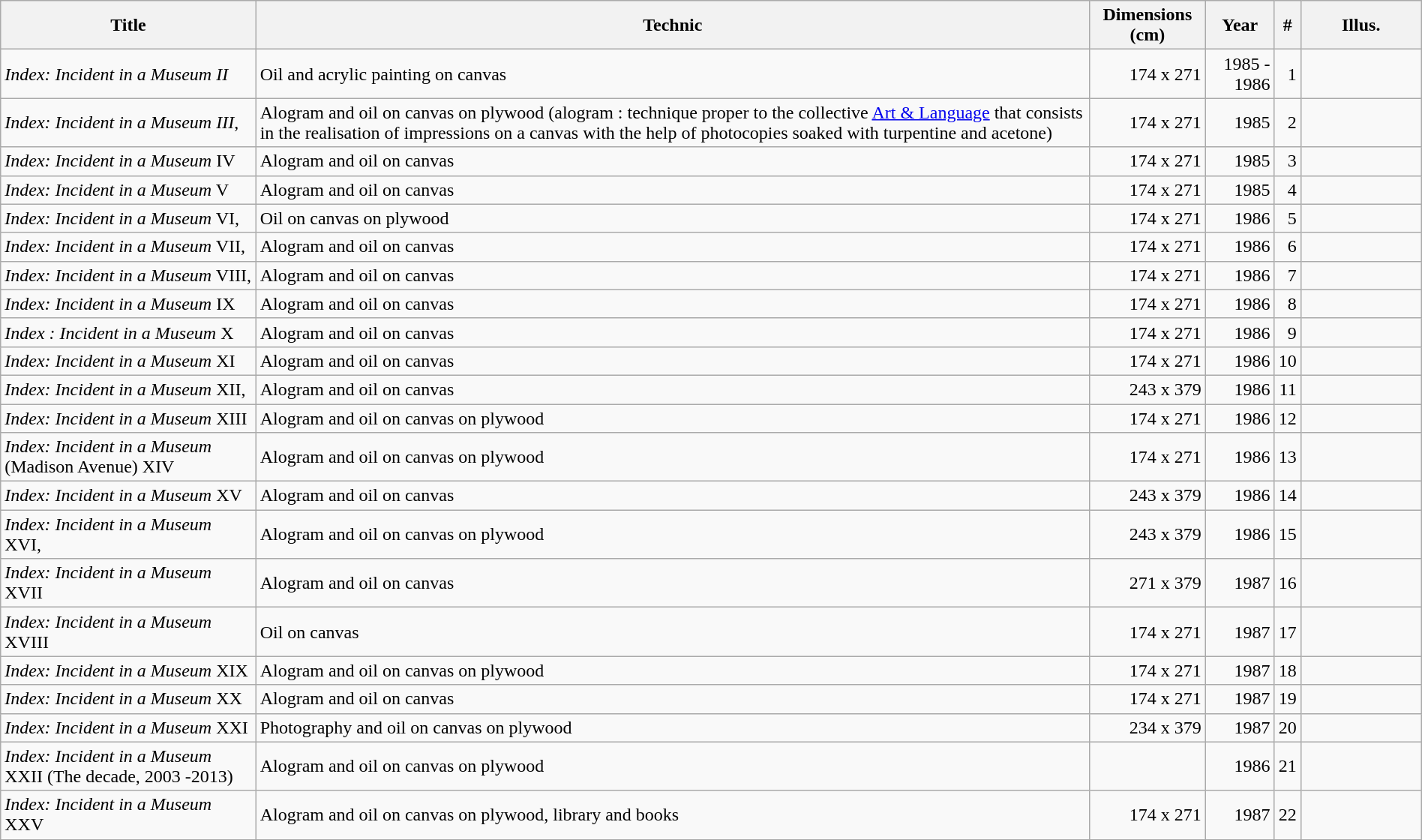<table class="wikitable sortable" style="width:100%; margin-top:0.5em;">
<tr>
<th scope="col">Title</th>
<th scope="col">Technic</th>
<th scope="col">Dimensions (cm)</th>
<th scope="col">Year</th>
<th scope="col">#</th>
<th class="unsortable" scope="col" width="100">Illus.</th>
</tr>
<tr>
<td><em>Index: Incident in a Museum II</em></td>
<td>Oil and acrylic painting on canvas</td>
<td align="right">174 x 271</td>
<td align="right">1985 - 1986</td>
<td align="right">1</td>
<td></td>
</tr>
<tr>
<td><em>Index: Incident in a Museum III</em>,</td>
<td>Alogram and oil on canvas on plywood (alogram : technique proper to the collective <a href='#'>Art & Language</a> that consists in the realisation of impressions on a canvas with the help of photocopies soaked with turpentine and acetone)</td>
<td align="right">174 x 271</td>
<td align="right">1985</td>
<td align="right">2</td>
<td></td>
</tr>
<tr>
<td><em>Index: Incident in a Museum</em> IV</td>
<td>Alogram and oil on canvas</td>
<td align="right">174 x 271</td>
<td align="right">1985</td>
<td align="right">3</td>
<td></td>
</tr>
<tr>
<td><em>Index: Incident in a Museum</em> V</td>
<td>Alogram and oil on canvas</td>
<td align="right">174 x 271</td>
<td align="right">1985</td>
<td align="right">4</td>
<td></td>
</tr>
<tr>
<td><em>Index: Incident in a Museum</em> VI,</td>
<td>Oil on canvas on plywood</td>
<td align="right">174 x 271</td>
<td align="right">1986</td>
<td align="right">5</td>
<td></td>
</tr>
<tr>
<td><em>Index: Incident in a Museum</em> VII,</td>
<td>Alogram and oil on canvas</td>
<td align="right">174 x 271</td>
<td align="right">1986</td>
<td align="right">6</td>
<td></td>
</tr>
<tr>
<td><em>Index: Incident in a Museum</em> VIII,</td>
<td>Alogram and oil on canvas</td>
<td align="right">174 x 271</td>
<td align="right">1986</td>
<td align="right">7</td>
<td></td>
</tr>
<tr>
<td><em>Index: Incident in a Museum</em> IX</td>
<td>Alogram and oil on canvas</td>
<td align="right">174 x 271</td>
<td align="right">1986</td>
<td align="right">8</td>
<td></td>
</tr>
<tr>
<td><em>Index : Incident in a Museum</em> X</td>
<td>Alogram and oil on canvas</td>
<td align="right">174 x 271</td>
<td align="right">1986</td>
<td align="right">9</td>
<td></td>
</tr>
<tr>
<td><em>Index: Incident in a Museum</em> XI</td>
<td>Alogram and oil on canvas</td>
<td align="right">174 x 271</td>
<td align="right">1986</td>
<td align="right">10</td>
<td></td>
</tr>
<tr>
<td><em>Index: Incident in a Museum</em> XII,</td>
<td>Alogram and oil on canvas</td>
<td align="right">243 x 379</td>
<td align="right">1986</td>
<td align="right">11</td>
<td></td>
</tr>
<tr>
<td><em>Index: Incident in a Museum</em> XIII</td>
<td>Alogram and oil on canvas on plywood</td>
<td align="right">174 x 271</td>
<td align="right">1986</td>
<td align="right">12</td>
<td></td>
</tr>
<tr>
<td><em>Index: Incident in a Museum</em> (Madison Avenue) XIV</td>
<td>Alogram and oil on canvas on plywood</td>
<td align="right">174 x 271</td>
<td align="right">1986</td>
<td align="right">13</td>
<td></td>
</tr>
<tr>
<td><em>Index: Incident in a Museum</em> XV</td>
<td>Alogram and oil on canvas</td>
<td align="right">243 x 379</td>
<td align="right">1986</td>
<td align="right">14</td>
<td></td>
</tr>
<tr>
<td><em>Index: Incident in a Museum</em> XVI,</td>
<td>Alogram and oil on canvas on plywood</td>
<td align="right">243 x 379</td>
<td align="right">1986</td>
<td align="right">15</td>
<td></td>
</tr>
<tr>
<td><em>Index: Incident in a Museum</em> XVII</td>
<td>Alogram and oil on canvas</td>
<td align="right">271 x 379</td>
<td align="right">1987</td>
<td align="right">16</td>
<td></td>
</tr>
<tr>
<td><em>Index: Incident in a Museum</em> XVIII</td>
<td>Oil on canvas</td>
<td align="right">174 x 271</td>
<td align="right">1987</td>
<td align="right">17</td>
<td></td>
</tr>
<tr>
<td><em>Index: Incident in a Museum</em> XIX</td>
<td>Alogram and oil on canvas on plywood</td>
<td align="right">174 x 271</td>
<td align="right">1987</td>
<td align="right">18</td>
<td></td>
</tr>
<tr>
<td><em>Index: Incident in a Museum</em> XX</td>
<td>Alogram and oil on canvas</td>
<td align="right">174 x 271</td>
<td align="right">1987</td>
<td align="right">19</td>
<td></td>
</tr>
<tr>
<td><em>Index: Incident in a Museum</em> XXI</td>
<td>Photography and oil on canvas on plywood</td>
<td align="right">234 x 379</td>
<td align="right">1987</td>
<td align="right">20</td>
<td></td>
</tr>
<tr>
<td><em>Index: Incident in a Museum</em> XXII (The decade, 2003 -2013)</td>
<td>Alogram and oil on canvas on plywood</td>
<td align="right"></td>
<td align="right">1986</td>
<td align="right">21</td>
<td></td>
</tr>
<tr>
<td><em>Index: Incident in a Museum</em> XXV</td>
<td>Alogram and oil on canvas on plywood, library and books</td>
<td align="right">174 x 271</td>
<td align="right">1987</td>
<td align="right">22</td>
<td></td>
</tr>
<tr>
</tr>
</table>
